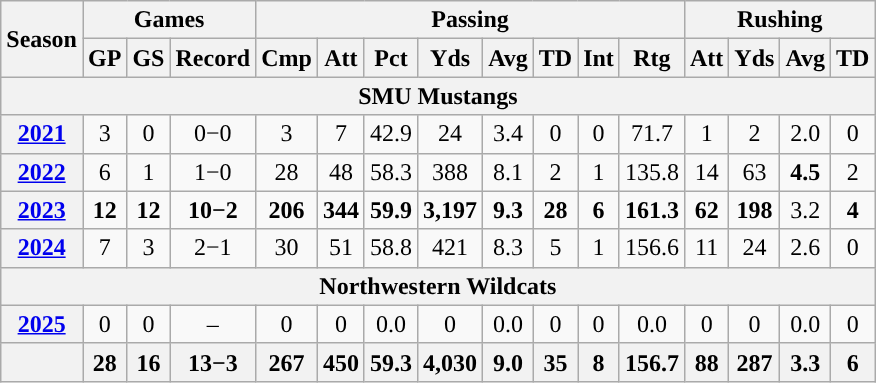<table class="wikitable" style="text-align:center;">
<tr>
<th rowspan="2">Season</th>
<th colspan="3">Games</th>
<th colspan="8">Passing</th>
<th colspan="5">Rushing</th>
</tr>
<tr>
<th>GP</th>
<th>GS</th>
<th>Record</th>
<th>Cmp</th>
<th>Att</th>
<th>Pct</th>
<th>Yds</th>
<th>Avg</th>
<th>TD</th>
<th>Int</th>
<th>Rtg</th>
<th>Att</th>
<th>Yds</th>
<th>Avg</th>
<th>TD</th>
</tr>
<tr>
<th colspan="16">SMU Mustangs</th>
</tr>
<tr>
<th><a href='#'>2021</a></th>
<td>3</td>
<td>0</td>
<td>0−0</td>
<td>3</td>
<td>7</td>
<td>42.9</td>
<td>24</td>
<td>3.4</td>
<td>0</td>
<td>0</td>
<td>71.7</td>
<td>1</td>
<td>2</td>
<td>2.0</td>
<td>0</td>
</tr>
<tr>
<th><a href='#'>2022</a></th>
<td>6</td>
<td>1</td>
<td>1−0</td>
<td>28</td>
<td>48</td>
<td>58.3</td>
<td>388</td>
<td>8.1</td>
<td>2</td>
<td>1</td>
<td>135.8</td>
<td>14</td>
<td>63</td>
<td><strong>4.5</strong></td>
<td>2</td>
</tr>
<tr>
<th><a href='#'>2023</a></th>
<td><strong>12</strong></td>
<td><strong>12</strong></td>
<td><strong>10−2</strong></td>
<td><strong>206</strong></td>
<td><strong>344</strong></td>
<td><strong>59.9</strong></td>
<td><strong>3,197</strong></td>
<td><strong>9.3</strong></td>
<td><strong>28</strong></td>
<td><strong>6</strong></td>
<td><strong>161.3</strong></td>
<td><strong>62</strong></td>
<td><strong>198</strong></td>
<td>3.2</td>
<td><strong>4</strong></td>
</tr>
<tr>
<th><a href='#'>2024</a></th>
<td>7</td>
<td>3</td>
<td>2−1</td>
<td>30</td>
<td>51</td>
<td>58.8</td>
<td>421</td>
<td>8.3</td>
<td>5</td>
<td>1</td>
<td>156.6</td>
<td>11</td>
<td>24</td>
<td>2.6</td>
<td>0</td>
</tr>
<tr>
<th colspan="16">Northwestern Wildcats</th>
</tr>
<tr>
<th><a href='#'>2025</a></th>
<td>0</td>
<td>0</td>
<td>–</td>
<td>0</td>
<td>0</td>
<td>0.0</td>
<td>0</td>
<td>0.0</td>
<td>0</td>
<td>0</td>
<td>0.0</td>
<td>0</td>
<td>0</td>
<td>0.0</td>
<td>0</td>
</tr>
<tr>
<th></th>
<th>28</th>
<th>16</th>
<th>13−3</th>
<th>267</th>
<th>450</th>
<th>59.3</th>
<th>4,030</th>
<th>9.0</th>
<th>35</th>
<th>8</th>
<th>156.7</th>
<th>88</th>
<th>287</th>
<th>3.3</th>
<th>6</th>
</tr>
</table>
